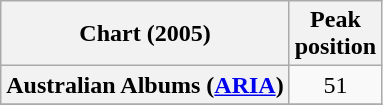<table class="wikitable sortable plainrowheaders" style="text-align:center">
<tr>
<th scope="col">Chart (2005)</th>
<th scope="col">Peak<br>position</th>
</tr>
<tr>
<th scope="row">Australian Albums (<a href='#'>ARIA</a>)</th>
<td>51</td>
</tr>
<tr>
</tr>
</table>
